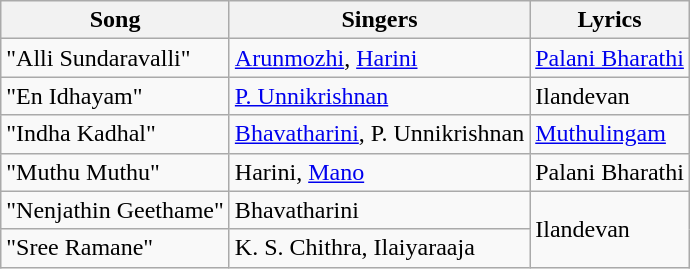<table class="wikitable">
<tr>
<th>Song</th>
<th>Singers</th>
<th>Lyrics</th>
</tr>
<tr>
<td>"Alli Sundaravalli"</td>
<td><a href='#'>Arunmozhi</a>, <a href='#'>Harini</a></td>
<td><a href='#'>Palani Bharathi</a></td>
</tr>
<tr>
<td>"En Idhayam"</td>
<td><a href='#'>P. Unnikrishnan</a></td>
<td>Ilandevan</td>
</tr>
<tr>
<td>"Indha Kadhal"</td>
<td><a href='#'>Bhavatharini</a>, P. Unnikrishnan</td>
<td><a href='#'>Muthulingam</a></td>
</tr>
<tr>
<td>"Muthu Muthu"</td>
<td>Harini, <a href='#'>Mano</a></td>
<td>Palani Bharathi</td>
</tr>
<tr>
<td>"Nenjathin Geethame"</td>
<td>Bhavatharini</td>
<td rowspan=2>Ilandevan</td>
</tr>
<tr>
<td>"Sree Ramane"</td>
<td>K. S. Chithra, Ilaiyaraaja</td>
</tr>
</table>
